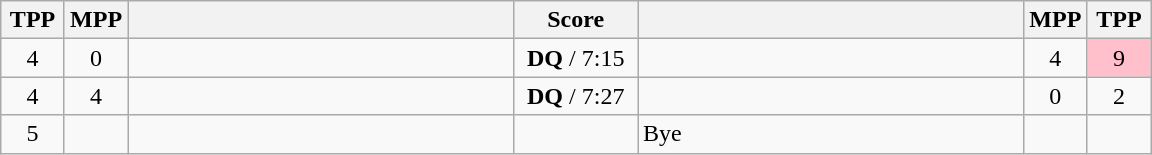<table class="wikitable" style="text-align: center;" |>
<tr>
<th width="35">TPP</th>
<th width="35">MPP</th>
<th width="250"></th>
<th width="75">Score</th>
<th width="250"></th>
<th width="35">MPP</th>
<th width="35">TPP</th>
</tr>
<tr>
<td>4</td>
<td>0</td>
<td style="text-align:left;"><strong></strong></td>
<td><strong>DQ</strong> / 7:15</td>
<td style="text-align:left;"></td>
<td>4</td>
<td bgcolor=pink>9</td>
</tr>
<tr>
<td>4</td>
<td>4</td>
<td style="text-align:left;"></td>
<td><strong>DQ</strong> / 7:27</td>
<td style="text-align:left;"><strong></strong></td>
<td>0</td>
<td>2</td>
</tr>
<tr>
<td>5</td>
<td></td>
<td style="text-align:left;"><strong></strong></td>
<td></td>
<td style="text-align:left;">Bye</td>
<td></td>
<td></td>
</tr>
</table>
